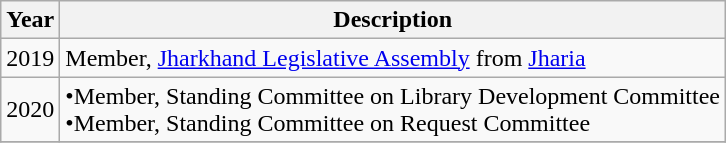<table class="wikitable">
<tr>
<th>Year</th>
<th>Description</th>
</tr>
<tr>
<td>2019</td>
<td>Member, <a href='#'>Jharkhand Legislative Assembly</a> from <a href='#'>Jharia</a></td>
</tr>
<tr>
<td>2020</td>
<td>•Member, Standing Committee on Library Development Committee<br>•Member, Standing Committee on Request Committee</td>
</tr>
<tr>
</tr>
</table>
